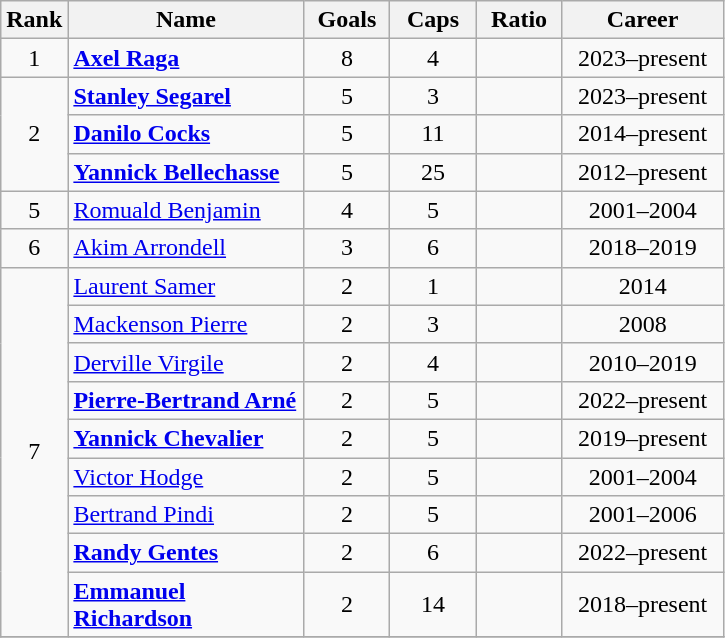<table class="wikitable sortable" style="text-align:center;">
<tr>
<th width=30px>Rank</th>
<th style="width:150px;">Name</th>
<th width=50px>Goals</th>
<th width=50px>Caps</th>
<th width=50px>Ratio</th>
<th width=100px>Career</th>
</tr>
<tr>
<td rowspan=1>1</td>
<td align="left"><strong><a href='#'>Axel Raga</a></strong></td>
<td>8</td>
<td>4</td>
<td></td>
<td>2023–present</td>
</tr>
<tr>
<td rowspan=3>2</td>
<td align="left"><strong><a href='#'>Stanley Segarel</a></strong></td>
<td>5</td>
<td>3</td>
<td></td>
<td>2023–present</td>
</tr>
<tr>
<td align="left"><strong><a href='#'>Danilo Cocks</a></strong></td>
<td>5</td>
<td>11</td>
<td></td>
<td>2014–present</td>
</tr>
<tr>
<td align="left"><strong><a href='#'>Yannick Bellechasse</a></strong></td>
<td>5</td>
<td>25</td>
<td></td>
<td>2012–present</td>
</tr>
<tr>
<td>5</td>
<td align="left"><a href='#'>Romuald Benjamin</a></td>
<td>4</td>
<td>5</td>
<td></td>
<td>2001–2004</td>
</tr>
<tr>
<td>6</td>
<td align="left"><a href='#'>Akim Arrondell</a></td>
<td>3</td>
<td>6</td>
<td></td>
<td>2018–2019</td>
</tr>
<tr>
<td rowspan=9>7</td>
<td align="left"><a href='#'>Laurent Samer</a></td>
<td>2</td>
<td>1</td>
<td></td>
<td>2014</td>
</tr>
<tr>
<td align="left"><a href='#'>Mackenson Pierre</a></td>
<td>2</td>
<td>3</td>
<td></td>
<td>2008</td>
</tr>
<tr>
<td align="left"><a href='#'>Derville Virgile</a></td>
<td>2</td>
<td>4</td>
<td></td>
<td>2010–2019</td>
</tr>
<tr>
<td align="left"><strong><a href='#'>Pierre-Bertrand Arné</a></strong></td>
<td>2</td>
<td>5</td>
<td></td>
<td>2022–present</td>
</tr>
<tr>
<td align="left"><strong><a href='#'>Yannick Chevalier</a></strong></td>
<td>2</td>
<td>5</td>
<td></td>
<td>2019–present</td>
</tr>
<tr>
<td align="left"><a href='#'>Victor Hodge</a></td>
<td>2</td>
<td>5</td>
<td></td>
<td>2001–2004</td>
</tr>
<tr>
<td align="left"><a href='#'>Bertrand Pindi</a></td>
<td>2</td>
<td>5</td>
<td></td>
<td>2001–2006</td>
</tr>
<tr>
<td align="left"><strong><a href='#'>Randy Gentes</a></strong></td>
<td>2</td>
<td>6</td>
<td></td>
<td>2022–present</td>
</tr>
<tr>
<td align="left"><strong><a href='#'>Emmanuel Richardson</a></strong></td>
<td>2</td>
<td>14</td>
<td></td>
<td>2018–present</td>
</tr>
<tr>
</tr>
</table>
